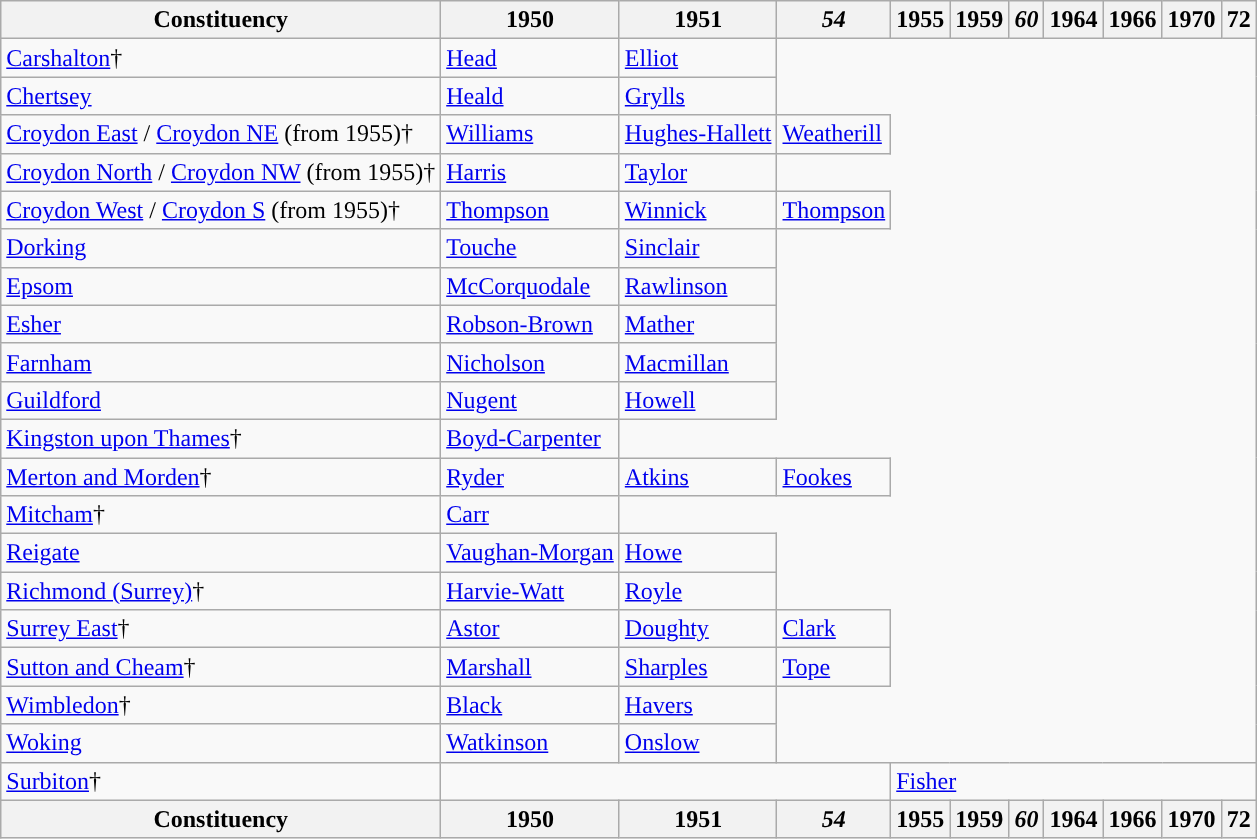<table class="wikitable">
<tr>
<th>Constituency</th>
<th>1950</th>
<th>1951</th>
<th><em>54</em></th>
<th>1955</th>
<th>1959</th>
<th><em>60</em></th>
<th>1964</th>
<th>1966</th>
<th>1970</th>
<th>72</th>
</tr>
<tr>
<td><a href='#'>Carshalton</a>†</td>
<td><a href='#'>Head</a></td>
<td><a href='#'>Elliot</a></td>
</tr>
<tr>
<td><a href='#'>Chertsey</a></td>
<td><a href='#'>Heald</a></td>
<td><a href='#'>Grylls</a></td>
</tr>
<tr>
<td><a href='#'>Croydon East</a> / <a href='#'>Croydon NE</a> (from 1955)†</td>
<td><a href='#'>Williams</a></td>
<td><a href='#'>Hughes-Hallett</a></td>
<td><a href='#'>Weatherill</a></td>
</tr>
<tr>
<td><a href='#'>Croydon North</a> / <a href='#'>Croydon NW</a> (from 1955)†</td>
<td><a href='#'>Harris</a></td>
<td><a href='#'>Taylor</a></td>
</tr>
<tr>
<td><a href='#'>Croydon West</a> / <a href='#'>Croydon S</a> (from 1955)†</td>
<td><a href='#'>Thompson</a></td>
<td><a href='#'>Winnick</a></td>
<td><a href='#'>Thompson</a></td>
</tr>
<tr>
<td><a href='#'>Dorking</a></td>
<td><a href='#'>Touche</a></td>
<td><a href='#'>Sinclair</a></td>
</tr>
<tr>
<td><a href='#'>Epsom</a></td>
<td><a href='#'>McCorquodale</a></td>
<td><a href='#'>Rawlinson</a></td>
</tr>
<tr>
<td><a href='#'>Esher</a></td>
<td><a href='#'>Robson-Brown</a></td>
<td><a href='#'>Mather</a></td>
</tr>
<tr>
<td><a href='#'>Farnham</a></td>
<td><a href='#'>Nicholson</a></td>
<td><a href='#'>Macmillan</a></td>
</tr>
<tr>
<td><a href='#'>Guildford</a></td>
<td><a href='#'>Nugent</a></td>
<td><a href='#'>Howell</a></td>
</tr>
<tr>
<td><a href='#'>Kingston upon Thames</a>†</td>
<td><a href='#'>Boyd-Carpenter</a></td>
</tr>
<tr>
<td><a href='#'>Merton and Morden</a>†</td>
<td><a href='#'>Ryder</a></td>
<td><a href='#'>Atkins</a></td>
<td><a href='#'>Fookes</a></td>
</tr>
<tr>
<td><a href='#'>Mitcham</a>†</td>
<td><a href='#'>Carr</a></td>
</tr>
<tr>
<td><a href='#'>Reigate</a></td>
<td><a href='#'>Vaughan-Morgan</a></td>
<td><a href='#'>Howe</a></td>
</tr>
<tr>
<td><a href='#'>Richmond (Surrey)</a>†</td>
<td><a href='#'>Harvie-Watt</a></td>
<td><a href='#'>Royle</a></td>
</tr>
<tr>
<td><a href='#'>Surrey East</a>†</td>
<td><a href='#'>Astor</a></td>
<td><a href='#'>Doughty</a></td>
<td><a href='#'>Clark</a></td>
</tr>
<tr>
<td><a href='#'>Sutton and Cheam</a>†</td>
<td><a href='#'>Marshall</a></td>
<td><a href='#'>Sharples</a></td>
<td><a href='#'>Tope</a></td>
</tr>
<tr>
<td><a href='#'>Wimbledon</a>†</td>
<td><a href='#'>Black</a></td>
<td><a href='#'>Havers</a></td>
</tr>
<tr>
<td><a href='#'>Woking</a></td>
<td><a href='#'>Watkinson</a></td>
<td><a href='#'>Onslow</a></td>
</tr>
<tr>
<td><a href='#'>Surbiton</a>†</td>
<td colspan="3"></td>
<td colspan="7"><a href='#'>Fisher</a></td>
</tr>
<tr>
<th>Constituency</th>
<th>1950</th>
<th>1951</th>
<th><em>54</em></th>
<th>1955</th>
<th>1959</th>
<th><em>60</em></th>
<th>1964</th>
<th>1966</th>
<th>1970</th>
<th>72</th>
</tr>
</table>
